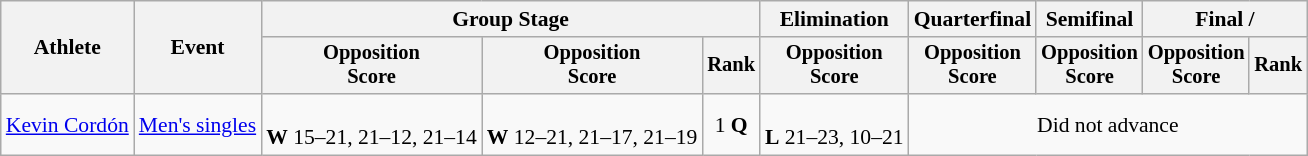<table class="wikitable" style="font-size:90%">
<tr>
<th rowspan=2>Athlete</th>
<th rowspan=2>Event</th>
<th colspan=3>Group Stage</th>
<th>Elimination</th>
<th>Quarterfinal</th>
<th>Semifinal</th>
<th colspan=2>Final / </th>
</tr>
<tr style="font-size:95%">
<th>Opposition<br>Score</th>
<th>Opposition<br>Score</th>
<th>Rank</th>
<th>Opposition<br>Score</th>
<th>Opposition<br>Score</th>
<th>Opposition<br>Score</th>
<th>Opposition<br>Score</th>
<th>Rank</th>
</tr>
<tr align=center>
<td align=left><a href='#'>Kevin Cordón</a></td>
<td align=left><a href='#'>Men's singles</a></td>
<td><br><strong>W</strong> 15–21, 21–12, 21–14</td>
<td><br><strong>W</strong> 12–21, 21–17, 21–19</td>
<td>1 <strong>Q</strong></td>
<td><br><strong>L</strong> 21–23, 10–21</td>
<td colspan=4>Did not advance</td>
</tr>
</table>
